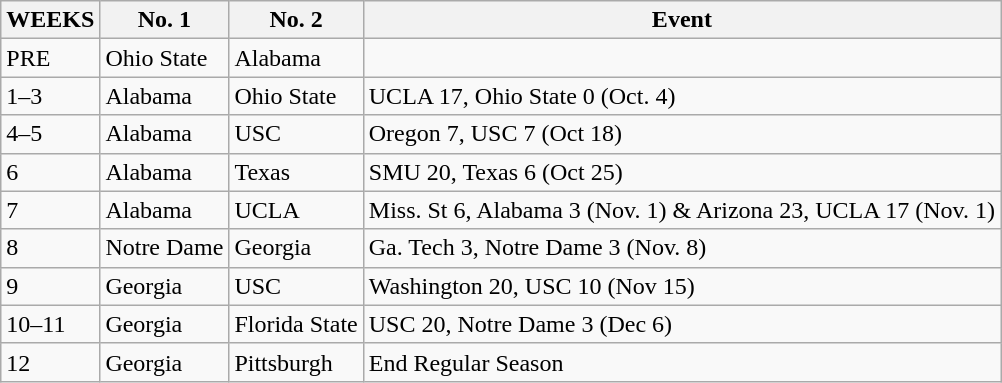<table class="wikitable">
<tr>
<th>WEEKS</th>
<th>No. 1</th>
<th>No. 2</th>
<th>Event</th>
</tr>
<tr>
<td>PRE</td>
<td>Ohio State</td>
<td>Alabama</td>
<td></td>
</tr>
<tr>
<td>1–3</td>
<td>Alabama</td>
<td>Ohio State</td>
<td>UCLA 17, Ohio State 0 (Oct. 4)</td>
</tr>
<tr>
<td>4–5</td>
<td>Alabama</td>
<td>USC</td>
<td>Oregon 7, USC 7 (Oct 18)</td>
</tr>
<tr>
<td>6</td>
<td>Alabama</td>
<td>Texas</td>
<td>SMU 20, Texas 6 (Oct 25)</td>
</tr>
<tr>
<td>7</td>
<td>Alabama</td>
<td>UCLA</td>
<td>Miss. St 6, Alabama 3 (Nov. 1) & Arizona 23, UCLA 17 (Nov. 1)</td>
</tr>
<tr>
<td>8</td>
<td>Notre Dame</td>
<td>Georgia</td>
<td>Ga. Tech 3, Notre Dame 3 (Nov. 8)</td>
</tr>
<tr>
<td>9</td>
<td>Georgia</td>
<td>USC</td>
<td>Washington 20, USC 10 (Nov 15)</td>
</tr>
<tr>
<td>10–11</td>
<td>Georgia</td>
<td>Florida State</td>
<td>USC 20, Notre Dame 3 (Dec 6)</td>
</tr>
<tr>
<td>12</td>
<td>Georgia</td>
<td>Pittsburgh</td>
<td>End Regular Season</td>
</tr>
</table>
